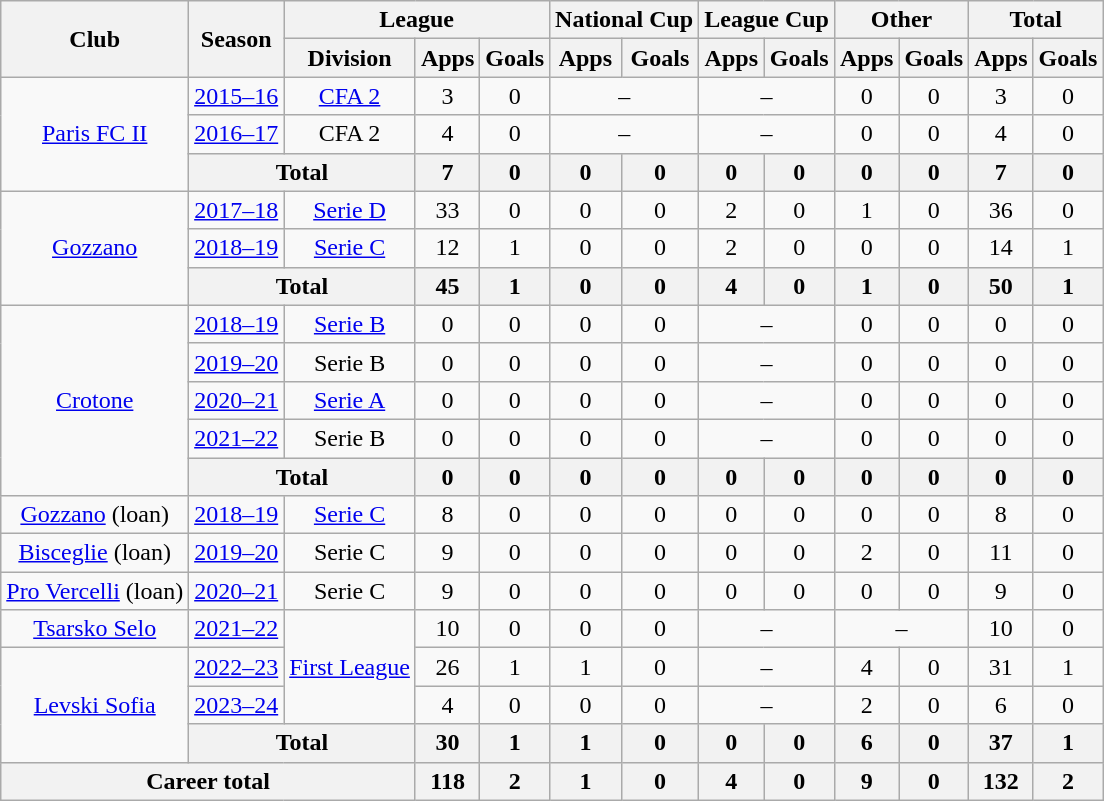<table class="wikitable" style="text-align: center">
<tr>
<th rowspan="2">Club</th>
<th rowspan="2">Season</th>
<th colspan="3">League</th>
<th colspan="2">National Cup</th>
<th colspan="2">League Cup</th>
<th colspan="2">Other</th>
<th colspan="2">Total</th>
</tr>
<tr>
<th>Division</th>
<th>Apps</th>
<th>Goals</th>
<th>Apps</th>
<th>Goals</th>
<th>Apps</th>
<th>Goals</th>
<th>Apps</th>
<th>Goals</th>
<th>Apps</th>
<th>Goals</th>
</tr>
<tr>
<td rowspan="3"><a href='#'>Paris FC II</a></td>
<td><a href='#'>2015–16</a></td>
<td><a href='#'>CFA 2</a></td>
<td>3</td>
<td>0</td>
<td colspan="2">–</td>
<td colspan="2">–</td>
<td>0</td>
<td>0</td>
<td>3</td>
<td>0</td>
</tr>
<tr>
<td><a href='#'>2016–17</a></td>
<td>CFA 2</td>
<td>4</td>
<td>0</td>
<td colspan="2">–</td>
<td colspan="2">–</td>
<td>0</td>
<td>0</td>
<td>4</td>
<td>0</td>
</tr>
<tr>
<th colspan="2"><strong>Total</strong></th>
<th>7</th>
<th>0</th>
<th>0</th>
<th>0</th>
<th>0</th>
<th>0</th>
<th>0</th>
<th>0</th>
<th>7</th>
<th>0</th>
</tr>
<tr>
<td rowspan="3"><a href='#'>Gozzano</a></td>
<td><a href='#'>2017–18</a></td>
<td><a href='#'>Serie D</a></td>
<td>33</td>
<td>0</td>
<td>0</td>
<td>0</td>
<td>2</td>
<td>0</td>
<td>1</td>
<td>0</td>
<td>36</td>
<td>0</td>
</tr>
<tr>
<td><a href='#'>2018–19</a></td>
<td><a href='#'>Serie C</a></td>
<td>12</td>
<td>1</td>
<td>0</td>
<td>0</td>
<td>2</td>
<td>0</td>
<td>0</td>
<td>0</td>
<td>14</td>
<td>1</td>
</tr>
<tr>
<th colspan="2"><strong>Total</strong></th>
<th>45</th>
<th>1</th>
<th>0</th>
<th>0</th>
<th>4</th>
<th>0</th>
<th>1</th>
<th>0</th>
<th>50</th>
<th>1</th>
</tr>
<tr>
<td rowspan="5"><a href='#'>Crotone</a></td>
<td><a href='#'>2018–19</a></td>
<td><a href='#'>Serie B</a></td>
<td>0</td>
<td>0</td>
<td>0</td>
<td>0</td>
<td colspan="2">–</td>
<td>0</td>
<td>0</td>
<td>0</td>
<td>0</td>
</tr>
<tr>
<td><a href='#'>2019–20</a></td>
<td>Serie B</td>
<td>0</td>
<td>0</td>
<td>0</td>
<td>0</td>
<td colspan="2">–</td>
<td>0</td>
<td>0</td>
<td>0</td>
<td>0</td>
</tr>
<tr>
<td><a href='#'>2020–21</a></td>
<td><a href='#'>Serie A</a></td>
<td>0</td>
<td>0</td>
<td>0</td>
<td>0</td>
<td colspan="2">–</td>
<td>0</td>
<td>0</td>
<td>0</td>
<td>0</td>
</tr>
<tr>
<td><a href='#'>2021–22</a></td>
<td>Serie B</td>
<td>0</td>
<td>0</td>
<td>0</td>
<td>0</td>
<td colspan="2">–</td>
<td>0</td>
<td>0</td>
<td>0</td>
<td>0</td>
</tr>
<tr>
<th colspan="2"><strong>Total</strong></th>
<th>0</th>
<th>0</th>
<th>0</th>
<th>0</th>
<th>0</th>
<th>0</th>
<th>0</th>
<th>0</th>
<th>0</th>
<th>0</th>
</tr>
<tr>
<td><a href='#'>Gozzano</a> (loan)</td>
<td><a href='#'>2018–19</a></td>
<td><a href='#'>Serie C</a></td>
<td>8</td>
<td>0</td>
<td>0</td>
<td>0</td>
<td>0</td>
<td>0</td>
<td>0</td>
<td>0</td>
<td>8</td>
<td>0</td>
</tr>
<tr>
<td><a href='#'>Bisceglie</a> (loan)</td>
<td><a href='#'>2019–20</a></td>
<td>Serie C</td>
<td>9</td>
<td>0</td>
<td>0</td>
<td>0</td>
<td>0</td>
<td>0</td>
<td>2</td>
<td>0</td>
<td>11</td>
<td>0</td>
</tr>
<tr>
<td><a href='#'>Pro Vercelli</a> (loan)</td>
<td><a href='#'>2020–21</a></td>
<td>Serie C</td>
<td>9</td>
<td>0</td>
<td>0</td>
<td>0</td>
<td>0</td>
<td>0</td>
<td>0</td>
<td>0</td>
<td>9</td>
<td>0</td>
</tr>
<tr>
<td><a href='#'>Tsarsko Selo</a></td>
<td><a href='#'>2021–22</a></td>
<td rowspan=3><a href='#'>First League</a></td>
<td>10</td>
<td>0</td>
<td>0</td>
<td>0</td>
<td colspan="2">–</td>
<td colspan="2">–</td>
<td>10</td>
<td>0</td>
</tr>
<tr>
<td rowspan=3><a href='#'>Levski Sofia</a></td>
<td><a href='#'>2022–23</a></td>
<td>26</td>
<td>1</td>
<td>1</td>
<td>0</td>
<td colspan="2">–</td>
<td>4</td>
<td>0</td>
<td>31</td>
<td>1</td>
</tr>
<tr>
<td><a href='#'>2023–24</a></td>
<td>4</td>
<td>0</td>
<td>0</td>
<td>0</td>
<td colspan="2">–</td>
<td>2</td>
<td>0</td>
<td>6</td>
<td>0</td>
</tr>
<tr>
<th colspan="2"><strong>Total</strong></th>
<th>30</th>
<th>1</th>
<th>1</th>
<th>0</th>
<th>0</th>
<th>0</th>
<th>6</th>
<th>0</th>
<th>37</th>
<th>1</th>
</tr>
<tr>
<th colspan="3"><strong>Career total</strong></th>
<th>118</th>
<th>2</th>
<th>1</th>
<th>0</th>
<th>4</th>
<th>0</th>
<th>9</th>
<th>0</th>
<th>132</th>
<th>2</th>
</tr>
</table>
